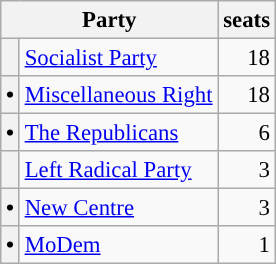<table class="wikitable" style="font-size: 95%;">
<tr>
<th colspan=2>Party</th>
<th>seats</th>
</tr>
<tr>
<th style="background-color: "></th>
<td><a href='#'>Socialist Party</a></td>
<td align="right">18</td>
</tr>
<tr>
<th style="background-color: "><span>•</span></th>
<td><a href='#'>Miscellaneous Right</a></td>
<td align="right">18</td>
</tr>
<tr>
<th style="background-color: "><span>•</span></th>
<td><a href='#'>The Republicans</a></td>
<td align="right">6</td>
</tr>
<tr>
<th style="background-color: "></th>
<td><a href='#'>Left Radical Party</a></td>
<td align="right">3</td>
</tr>
<tr>
<th style="background-color: "><span>•</span></th>
<td><a href='#'>New Centre</a></td>
<td align="right">3</td>
</tr>
<tr>
<th style="background-color: "><span>•</span></th>
<td><a href='#'>MoDem</a></td>
<td align="right">1</td>
</tr>
</table>
